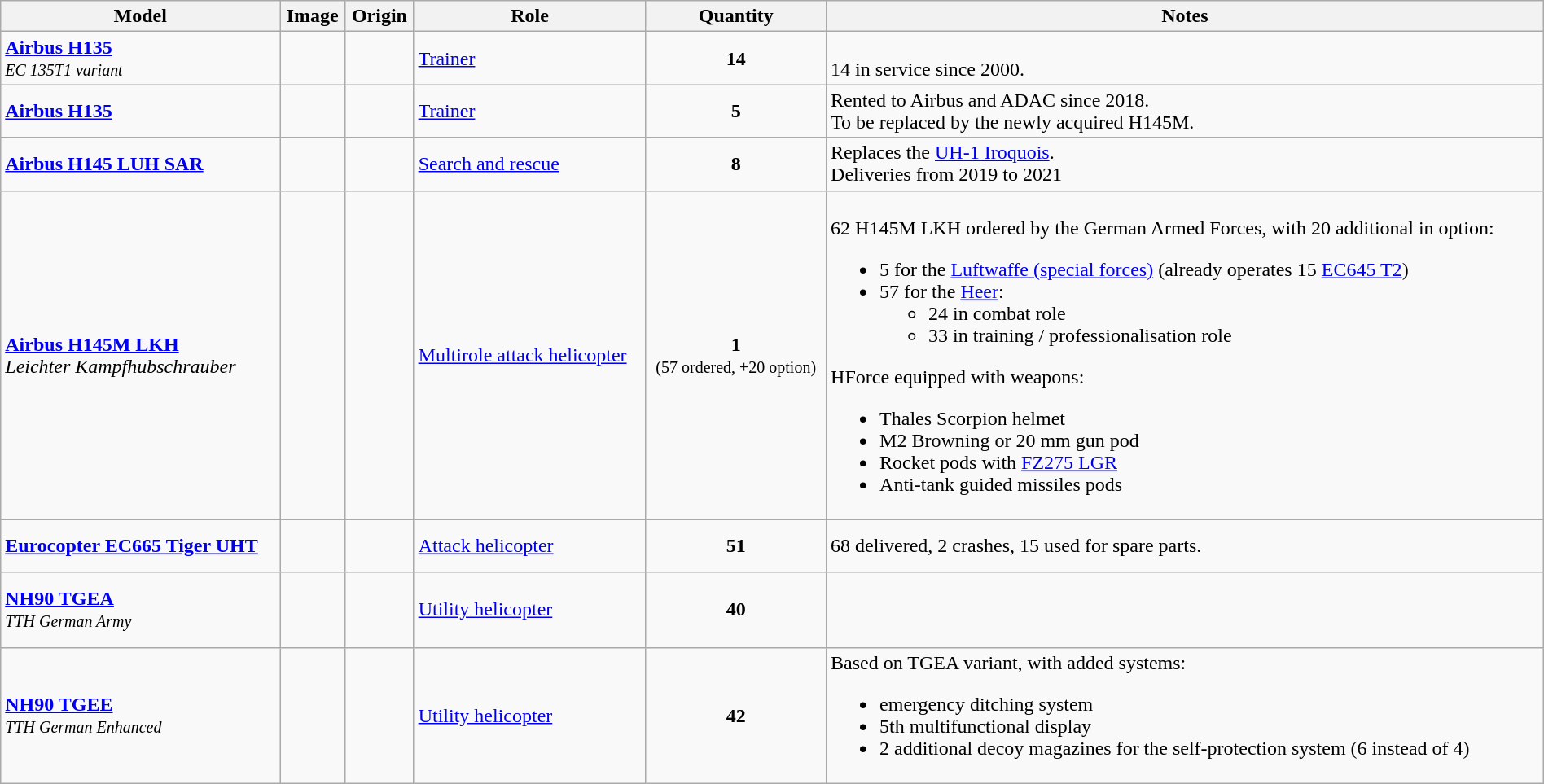<table class="wikitable" style="width:100%;">
<tr>
<th>Model</th>
<th>Image</th>
<th>Origin</th>
<th>Role</th>
<th>Quantity</th>
<th>Notes</th>
</tr>
<tr>
<td><strong><a href='#'>Airbus H135</a></strong><br><em><small>EC 135T1 variant</small></em></td>
<td></td>
<td><small></small></td>
<td><a href='#'>Trainer</a></td>
<td style="text-align: center;"><strong>14</strong></td>
<td><br>14 in service since 2000.</td>
</tr>
<tr>
<td><strong><a href='#'>Airbus H135</a></strong></td>
<td></td>
<td><small></small></td>
<td><a href='#'>Trainer</a></td>
<td style="text-align: center;"><strong>5</strong></td>
<td>Rented to Airbus and ADAC since 2018.<br>To be replaced by the newly acquired H145M.</td>
</tr>
<tr>
<td><a href='#'><strong>Airbus H145 LUH SAR</strong></a></td>
<td></td>
<td><small></small></td>
<td><a href='#'>Search and rescue</a></td>
<td style="text-align: center;"><strong>8</strong><br></td>
<td>Replaces the <a href='#'>UH-1 Iroquois</a>.<br>Deliveries from 2019 to 2021</td>
</tr>
<tr>
<td><strong><a href='#'>Airbus H145M LKH</a></strong><br><em>Leichter Kampfhubschrauber</em></td>
<td></td>
<td><small></small></td>
<td><a href='#'>Multirole attack helicopter</a></td>
<td style="text-align: center;"><strong>1</strong><br><small>(57 ordered, +20 option)</small></td>
<td><br>62 H145M LKH ordered by the German Armed Forces, with 20 additional in option:<ul><li>5 for the <a href='#'>Luftwaffe (special forces)</a> (already operates 15 <a href='#'>EC645 T2</a>)</li><li>57 for the <a href='#'>Heer</a>:<ul><li>24 in combat role</li><li>33 in training / professionalisation role</li></ul></li></ul>HForce equipped with weapons:<ul><li>Thales Scorpion helmet</li><li>M2 Browning or 20 mm gun pod</li><li>Rocket pods with <a href='#'>FZ275 LGR</a></li><li>Anti-tank guided missiles pods</li></ul></td>
</tr>
<tr>
<td><strong><a href='#'>Eurocopter EC665 Tiger UHT</a></strong></td>
<td></td>
<td><small></small><br><small></small><br><small></small></td>
<td><a href='#'>Attack helicopter</a></td>
<td style="text-align: center;"><strong>51</strong></td>
<td>68 delivered, 2 crashes, 15 used for spare parts.</td>
</tr>
<tr>
<td><a href='#'><strong>NH90 TGEA</strong></a><br><em><small>TTH German Army</small></em></td>
<td></td>
<td><small></small><br><small></small><br><small></small><br><small></small></td>
<td><a href='#'>Utility helicopter</a></td>
<td style="text-align: center;"><strong>40</strong></td>
<td></td>
</tr>
<tr>
<td><a href='#'><strong>NH90 TGEE</strong></a><br><em><small>TTH German Enhanced</small></em></td>
<td></td>
<td><small></small><br><small></small><br><small></small><br><small></small></td>
<td><a href='#'>Utility helicopter</a></td>
<td style="text-align: center;"><strong>42</strong></td>
<td>Based on TGEA variant, with added systems:<br><ul><li>emergency ditching system</li><li>5th multifunctional display</li><li>2 additional decoy magazines for the self-protection system (6 instead of 4)</li></ul></td>
</tr>
</table>
